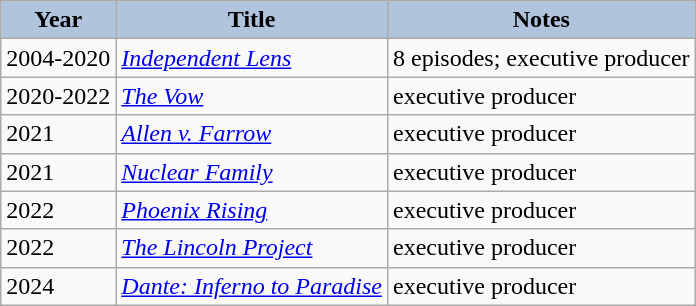<table class="wikitable">
<tr>
<th style="background:#B0C4DE;">Year</th>
<th style="background:#B0C4DE;">Title</th>
<th style="background:#B0C4DE;">Notes</th>
</tr>
<tr>
<td>2004-2020</td>
<td><em><a href='#'>Independent Lens</a></em></td>
<td>8 episodes; executive producer</td>
</tr>
<tr>
<td>2020-2022</td>
<td><em><a href='#'>The Vow</a></em></td>
<td>executive producer</td>
</tr>
<tr>
<td>2021</td>
<td><em><a href='#'>Allen v. Farrow</a></em></td>
<td>executive producer</td>
</tr>
<tr>
<td>2021</td>
<td><em><a href='#'>Nuclear Family</a></em></td>
<td>executive producer</td>
</tr>
<tr>
<td>2022</td>
<td><em><a href='#'>Phoenix Rising</a></em></td>
<td>executive producer</td>
</tr>
<tr>
<td>2022</td>
<td><em><a href='#'>The Lincoln Project</a></em></td>
<td>executive producer</td>
</tr>
<tr>
<td>2024</td>
<td><em><a href='#'>Dante: Inferno to Paradise</a></em></td>
<td>executive producer</td>
</tr>
</table>
